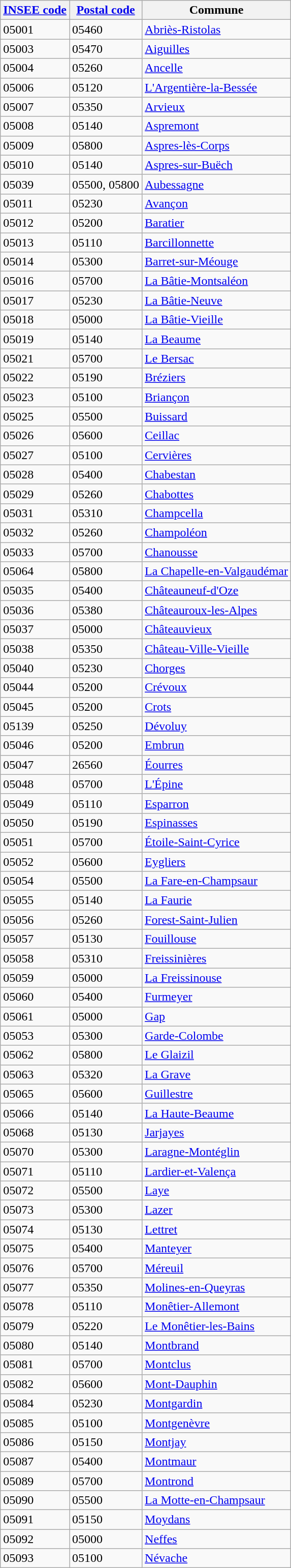<table class="wikitable sortable">
<tr>
<th><a href='#'>INSEE code</a></th>
<th><a href='#'>Postal code</a></th>
<th>Commune</th>
</tr>
<tr>
<td>05001</td>
<td>05460</td>
<td><a href='#'>Abriès-Ristolas</a></td>
</tr>
<tr>
<td>05003</td>
<td>05470</td>
<td><a href='#'>Aiguilles</a></td>
</tr>
<tr>
<td>05004</td>
<td>05260</td>
<td><a href='#'>Ancelle</a></td>
</tr>
<tr>
<td>05006</td>
<td>05120</td>
<td><a href='#'>L'Argentière-la-Bessée</a></td>
</tr>
<tr>
<td>05007</td>
<td>05350</td>
<td><a href='#'>Arvieux</a></td>
</tr>
<tr>
<td>05008</td>
<td>05140</td>
<td><a href='#'>Aspremont</a></td>
</tr>
<tr>
<td>05009</td>
<td>05800</td>
<td><a href='#'>Aspres-lès-Corps</a></td>
</tr>
<tr>
<td>05010</td>
<td>05140</td>
<td><a href='#'>Aspres-sur-Buëch</a></td>
</tr>
<tr>
<td>05039</td>
<td>05500, 05800</td>
<td><a href='#'>Aubessagne</a></td>
</tr>
<tr>
<td>05011</td>
<td>05230</td>
<td><a href='#'>Avançon</a></td>
</tr>
<tr>
<td>05012</td>
<td>05200</td>
<td><a href='#'>Baratier</a></td>
</tr>
<tr>
<td>05013</td>
<td>05110</td>
<td><a href='#'>Barcillonnette</a></td>
</tr>
<tr>
<td>05014</td>
<td>05300</td>
<td><a href='#'>Barret-sur-Méouge</a></td>
</tr>
<tr>
<td>05016</td>
<td>05700</td>
<td><a href='#'>La Bâtie-Montsaléon</a></td>
</tr>
<tr>
<td>05017</td>
<td>05230</td>
<td><a href='#'>La Bâtie-Neuve</a></td>
</tr>
<tr>
<td>05018</td>
<td>05000</td>
<td><a href='#'>La Bâtie-Vieille</a></td>
</tr>
<tr>
<td>05019</td>
<td>05140</td>
<td><a href='#'>La Beaume</a></td>
</tr>
<tr>
<td>05021</td>
<td>05700</td>
<td><a href='#'>Le Bersac</a></td>
</tr>
<tr>
<td>05022</td>
<td>05190</td>
<td><a href='#'>Bréziers</a></td>
</tr>
<tr>
<td>05023</td>
<td>05100</td>
<td><a href='#'>Briançon</a></td>
</tr>
<tr>
<td>05025</td>
<td>05500</td>
<td><a href='#'>Buissard</a></td>
</tr>
<tr>
<td>05026</td>
<td>05600</td>
<td><a href='#'>Ceillac</a></td>
</tr>
<tr>
<td>05027</td>
<td>05100</td>
<td><a href='#'>Cervières</a></td>
</tr>
<tr>
<td>05028</td>
<td>05400</td>
<td><a href='#'>Chabestan</a></td>
</tr>
<tr>
<td>05029</td>
<td>05260</td>
<td><a href='#'>Chabottes</a></td>
</tr>
<tr>
<td>05031</td>
<td>05310</td>
<td><a href='#'>Champcella</a></td>
</tr>
<tr>
<td>05032</td>
<td>05260</td>
<td><a href='#'>Champoléon</a></td>
</tr>
<tr>
<td>05033</td>
<td>05700</td>
<td><a href='#'>Chanousse</a></td>
</tr>
<tr>
<td>05064</td>
<td>05800</td>
<td><a href='#'>La Chapelle-en-Valgaudémar</a></td>
</tr>
<tr>
<td>05035</td>
<td>05400</td>
<td><a href='#'>Châteauneuf-d'Oze</a></td>
</tr>
<tr>
<td>05036</td>
<td>05380</td>
<td><a href='#'>Châteauroux-les-Alpes</a></td>
</tr>
<tr>
<td>05037</td>
<td>05000</td>
<td><a href='#'>Châteauvieux</a></td>
</tr>
<tr>
<td>05038</td>
<td>05350</td>
<td><a href='#'>Château-Ville-Vieille</a></td>
</tr>
<tr>
<td>05040</td>
<td>05230</td>
<td><a href='#'>Chorges</a></td>
</tr>
<tr>
<td>05044</td>
<td>05200</td>
<td><a href='#'>Crévoux</a></td>
</tr>
<tr>
<td>05045</td>
<td>05200</td>
<td><a href='#'>Crots</a></td>
</tr>
<tr>
<td>05139</td>
<td>05250</td>
<td><a href='#'>Dévoluy</a></td>
</tr>
<tr>
<td>05046</td>
<td>05200</td>
<td><a href='#'>Embrun</a></td>
</tr>
<tr>
<td>05047</td>
<td>26560</td>
<td><a href='#'>Éourres</a></td>
</tr>
<tr>
<td>05048</td>
<td>05700</td>
<td><a href='#'>L'Épine</a></td>
</tr>
<tr>
<td>05049</td>
<td>05110</td>
<td><a href='#'>Esparron</a></td>
</tr>
<tr>
<td>05050</td>
<td>05190</td>
<td><a href='#'>Espinasses</a></td>
</tr>
<tr>
<td>05051</td>
<td>05700</td>
<td><a href='#'>Étoile-Saint-Cyrice</a></td>
</tr>
<tr>
<td>05052</td>
<td>05600</td>
<td><a href='#'>Eygliers</a></td>
</tr>
<tr>
<td>05054</td>
<td>05500</td>
<td><a href='#'>La Fare-en-Champsaur</a></td>
</tr>
<tr>
<td>05055</td>
<td>05140</td>
<td><a href='#'>La Faurie</a></td>
</tr>
<tr>
<td>05056</td>
<td>05260</td>
<td><a href='#'>Forest-Saint-Julien</a></td>
</tr>
<tr>
<td>05057</td>
<td>05130</td>
<td><a href='#'>Fouillouse</a></td>
</tr>
<tr>
<td>05058</td>
<td>05310</td>
<td><a href='#'>Freissinières</a></td>
</tr>
<tr>
<td>05059</td>
<td>05000</td>
<td><a href='#'>La Freissinouse</a></td>
</tr>
<tr>
<td>05060</td>
<td>05400</td>
<td><a href='#'>Furmeyer</a></td>
</tr>
<tr>
<td>05061</td>
<td>05000</td>
<td><a href='#'>Gap</a></td>
</tr>
<tr>
<td>05053</td>
<td>05300</td>
<td><a href='#'>Garde-Colombe</a></td>
</tr>
<tr>
<td>05062</td>
<td>05800</td>
<td><a href='#'>Le Glaizil</a></td>
</tr>
<tr>
<td>05063</td>
<td>05320</td>
<td><a href='#'>La Grave</a></td>
</tr>
<tr>
<td>05065</td>
<td>05600</td>
<td><a href='#'>Guillestre</a></td>
</tr>
<tr>
<td>05066</td>
<td>05140</td>
<td><a href='#'>La Haute-Beaume</a></td>
</tr>
<tr>
<td>05068</td>
<td>05130</td>
<td><a href='#'>Jarjayes</a></td>
</tr>
<tr>
<td>05070</td>
<td>05300</td>
<td><a href='#'>Laragne-Montéglin</a></td>
</tr>
<tr>
<td>05071</td>
<td>05110</td>
<td><a href='#'>Lardier-et-Valença</a></td>
</tr>
<tr>
<td>05072</td>
<td>05500</td>
<td><a href='#'>Laye</a></td>
</tr>
<tr>
<td>05073</td>
<td>05300</td>
<td><a href='#'>Lazer</a></td>
</tr>
<tr>
<td>05074</td>
<td>05130</td>
<td><a href='#'>Lettret</a></td>
</tr>
<tr>
<td>05075</td>
<td>05400</td>
<td><a href='#'>Manteyer</a></td>
</tr>
<tr>
<td>05076</td>
<td>05700</td>
<td><a href='#'>Méreuil</a></td>
</tr>
<tr>
<td>05077</td>
<td>05350</td>
<td><a href='#'>Molines-en-Queyras</a></td>
</tr>
<tr>
<td>05078</td>
<td>05110</td>
<td><a href='#'>Monêtier-Allemont</a></td>
</tr>
<tr>
<td>05079</td>
<td>05220</td>
<td><a href='#'>Le Monêtier-les-Bains</a></td>
</tr>
<tr>
<td>05080</td>
<td>05140</td>
<td><a href='#'>Montbrand</a></td>
</tr>
<tr>
<td>05081</td>
<td>05700</td>
<td><a href='#'>Montclus</a></td>
</tr>
<tr>
<td>05082</td>
<td>05600</td>
<td><a href='#'>Mont-Dauphin</a></td>
</tr>
<tr>
<td>05084</td>
<td>05230</td>
<td><a href='#'>Montgardin</a></td>
</tr>
<tr>
<td>05085</td>
<td>05100</td>
<td><a href='#'>Montgenèvre</a></td>
</tr>
<tr>
<td>05086</td>
<td>05150</td>
<td><a href='#'>Montjay</a></td>
</tr>
<tr>
<td>05087</td>
<td>05400</td>
<td><a href='#'>Montmaur</a></td>
</tr>
<tr>
<td>05089</td>
<td>05700</td>
<td><a href='#'>Montrond</a></td>
</tr>
<tr>
<td>05090</td>
<td>05500</td>
<td><a href='#'>La Motte-en-Champsaur</a></td>
</tr>
<tr>
<td>05091</td>
<td>05150</td>
<td><a href='#'>Moydans</a></td>
</tr>
<tr>
<td>05092</td>
<td>05000</td>
<td><a href='#'>Neffes</a></td>
</tr>
<tr>
<td>05093</td>
<td>05100</td>
<td><a href='#'>Névache</a></td>
</tr>
</table>
